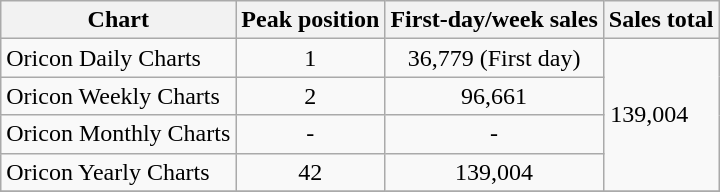<table class="wikitable">
<tr>
<th>Chart</th>
<th>Peak position</th>
<th>First-day/week sales</th>
<th>Sales total</th>
</tr>
<tr>
<td>Oricon Daily Charts</td>
<td align="center">1</td>
<td align="center">36,779 (First day)</td>
<td rowspan="4" align="center">139,004　</td>
</tr>
<tr>
<td>Oricon Weekly Charts</td>
<td align="center">2</td>
<td align="center">96,661</td>
</tr>
<tr>
<td>Oricon Monthly Charts</td>
<td align="center">-</td>
<td align="center">-</td>
</tr>
<tr>
<td>Oricon Yearly Charts</td>
<td align="center">42</td>
<td align="center">139,004</td>
</tr>
<tr>
</tr>
</table>
